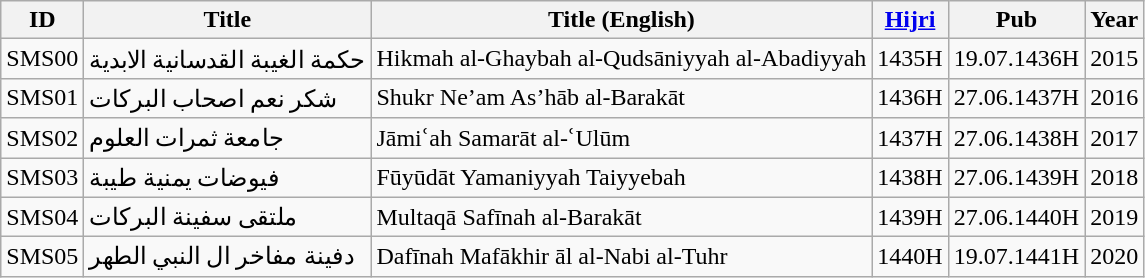<table class="wikitable sortable">
<tr ID>
<th>ID</th>
<th>Title</th>
<th>Title (English)</th>
<th><a href='#'>Hijri</a></th>
<th>Pub</th>
<th>Year</th>
</tr>
<tr>
<td>SMS00</td>
<td> حكمة الغيبة القدسانية الابدية</td>
<td>Hikmah al-Ghaybah al-Qudsāniyyah al-Abadiyyah</td>
<td>1435H</td>
<td>19.07.1436H</td>
<td>2015</td>
</tr>
<tr>
<td>SMS01</td>
<td>شكر نعم اصحاب البركات </td>
<td>Shukr Ne’am As’hāb al-Barakāt</td>
<td>1436H</td>
<td>27.06.1437H</td>
<td>2016</td>
</tr>
<tr>
<td>SMS02</td>
<td>جامعة ثمرات العلوم </td>
<td>Jāmiʿah Samarāt al-ʿUlūm</td>
<td>1437H</td>
<td>27.06.1438H</td>
<td>2017</td>
</tr>
<tr>
<td>SMS03</td>
<td>فيوضات يمنية طيبة </td>
<td>Fūyūdāt Yamaniyyah Taiyyebah</td>
<td>1438H</td>
<td>27.06.1439H</td>
<td>2018</td>
</tr>
<tr>
<td>SMS04</td>
<td>ملتقى سفينة البركات </td>
<td>Multaqā Safīnah al-Barakāt</td>
<td>1439H</td>
<td>27.06.1440H</td>
<td>2019</td>
</tr>
<tr>
<td>SMS05</td>
<td>دفينة مفاخر ال النبي الطهر </td>
<td>Dafīnah Mafākhir āl al-Nabi al-Tuhr</td>
<td>1440H</td>
<td>19.07.1441H</td>
<td>2020</td>
</tr>
</table>
